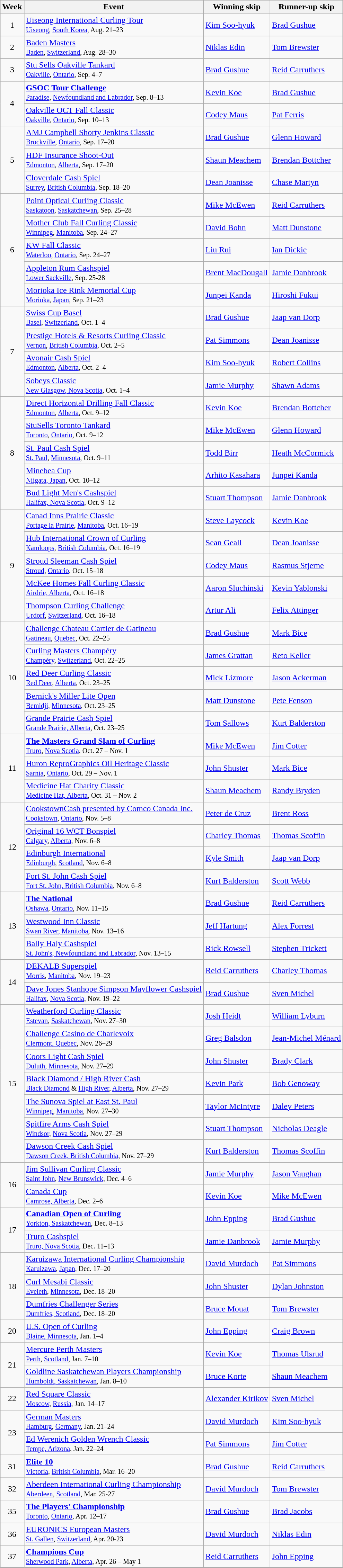<table class="wikitable">
<tr>
<th>Week</th>
<th>Event</th>
<th>Winning skip</th>
<th>Runner-up skip</th>
</tr>
<tr>
<td align=center>1</td>
<td><a href='#'>Uiseong International Curling Tour</a> <br> <small><a href='#'>Uiseong</a>, <a href='#'>South Korea</a>, Aug. 21–23</small></td>
<td> <a href='#'>Kim Soo-hyuk</a></td>
<td> <a href='#'>Brad Gushue</a></td>
</tr>
<tr>
<td align=center>2</td>
<td><a href='#'>Baden Masters</a> <br> <small><a href='#'>Baden</a>, <a href='#'>Switzerland</a>, Aug. 28–30</small></td>
<td> <a href='#'>Niklas Edin</a></td>
<td> <a href='#'>Tom Brewster</a></td>
</tr>
<tr>
<td align=center>3</td>
<td><a href='#'>Stu Sells Oakville Tankard</a> <br> <small><a href='#'>Oakville</a>, <a href='#'>Ontario</a>, Sep. 4–7</small></td>
<td> <a href='#'>Brad Gushue</a></td>
<td> <a href='#'>Reid Carruthers</a></td>
</tr>
<tr>
<td align=center rowspan=2>4</td>
<td><strong><a href='#'>GSOC Tour Challenge</a></strong> <br> <small><a href='#'>Paradise</a>, <a href='#'>Newfoundland and Labrador</a>, Sep. 8–13</small></td>
<td> <a href='#'>Kevin Koe</a></td>
<td> <a href='#'>Brad Gushue</a></td>
</tr>
<tr>
<td><a href='#'>Oakville OCT Fall Classic</a> <br> <small><a href='#'>Oakville</a>, <a href='#'>Ontario</a>, Sep. 10–13</small></td>
<td> <a href='#'>Codey Maus</a></td>
<td> <a href='#'>Pat Ferris</a></td>
</tr>
<tr>
<td align=center rowspan=3>5</td>
<td><a href='#'>AMJ Campbell Shorty Jenkins Classic</a> <br> <small><a href='#'>Brockville</a>, <a href='#'>Ontario</a>, Sep. 17–20</small></td>
<td> <a href='#'>Brad Gushue</a></td>
<td> <a href='#'>Glenn Howard</a></td>
</tr>
<tr>
<td><a href='#'>HDF Insurance Shoot-Out</a> <br> <small><a href='#'>Edmonton</a>, <a href='#'>Alberta</a>, Sep. 17–20</small></td>
<td> <a href='#'>Shaun Meachem</a></td>
<td> <a href='#'>Brendan Bottcher</a></td>
</tr>
<tr>
<td><a href='#'>Cloverdale Cash Spiel</a> <br> <small><a href='#'>Surrey</a>, <a href='#'>British Columbia</a>, Sep. 18–20</small></td>
<td> <a href='#'>Dean Joanisse</a></td>
<td> <a href='#'>Chase Martyn</a></td>
</tr>
<tr>
<td align=center rowspan=5>6</td>
<td><a href='#'>Point Optical Curling Classic</a> <br> <small><a href='#'>Saskatoon</a>, <a href='#'>Saskatchewan</a>, Sep. 25–28</small></td>
<td> <a href='#'>Mike McEwen</a></td>
<td> <a href='#'>Reid Carruthers</a></td>
</tr>
<tr>
<td><a href='#'>Mother Club Fall Curling Classic</a> <br> <small><a href='#'>Winnipeg</a>, <a href='#'>Manitoba</a>, Sep. 24–27</small></td>
<td> <a href='#'>David Bohn</a></td>
<td> <a href='#'>Matt Dunstone</a></td>
</tr>
<tr>
<td><a href='#'>KW Fall Classic</a> <br> <small><a href='#'>Waterloo</a>, <a href='#'>Ontario</a>, Sep. 24–27</small></td>
<td> <a href='#'>Liu Rui</a></td>
<td> <a href='#'>Ian Dickie</a></td>
</tr>
<tr>
<td><a href='#'>Appleton Rum Cashspiel</a> <br> <small> <a href='#'>Lower Sackville</a>, Sep. 25-28</small></td>
<td> <a href='#'>Brent MacDougall</a></td>
<td> <a href='#'>Jamie Danbrook</a></td>
</tr>
<tr>
<td><a href='#'>Morioka Ice Rink Memorial Cup</a> <br> <small><a href='#'>Morioka</a>, <a href='#'>Japan</a>, Sep. 21–23</small></td>
<td> <a href='#'>Junpei Kanda</a></td>
<td> <a href='#'>Hiroshi Fukui</a></td>
</tr>
<tr>
<td align=center rowspan=4>7</td>
<td><a href='#'>Swiss Cup Basel</a> <br> <small><a href='#'>Basel</a>, <a href='#'>Switzerland</a>, Oct. 1–4</small></td>
<td> <a href='#'>Brad Gushue</a></td>
<td> <a href='#'>Jaap van Dorp</a></td>
</tr>
<tr>
<td><a href='#'>Prestige Hotels & Resorts Curling Classic</a> <br> <small><a href='#'>Vernon</a>, <a href='#'>British Columbia</a>, Oct. 2–5</small></td>
<td> <a href='#'>Pat Simmons</a></td>
<td> <a href='#'>Dean Joanisse</a></td>
</tr>
<tr>
<td><a href='#'>Avonair Cash Spiel</a> <br> <small><a href='#'>Edmonton</a>, <a href='#'>Alberta</a>, Oct. 2–4</small></td>
<td> <a href='#'>Kim Soo-hyuk</a></td>
<td> <a href='#'>Robert Collins</a></td>
</tr>
<tr>
<td><a href='#'>Sobeys Classic</a> <br> <small><a href='#'>New Glasgow, Nova Scotia</a>, Oct. 1–4</small></td>
<td> <a href='#'>Jamie Murphy</a></td>
<td> <a href='#'>Shawn Adams</a></td>
</tr>
<tr>
<td align=center rowspan=5>8</td>
<td><a href='#'>Direct Horizontal Drilling Fall Classic</a> <br> <small><a href='#'>Edmonton</a>, <a href='#'>Alberta</a>, Oct. 9–12</small></td>
<td> <a href='#'>Kevin Koe</a></td>
<td> <a href='#'>Brendan Bottcher</a></td>
</tr>
<tr>
<td><a href='#'>StuSells Toronto Tankard</a> <br> <small><a href='#'>Toronto</a>, <a href='#'>Ontario</a>, Oct. 9–12</small></td>
<td> <a href='#'>Mike McEwen</a></td>
<td> <a href='#'>Glenn Howard</a></td>
</tr>
<tr>
<td><a href='#'>St. Paul Cash Spiel</a> <br> <small><a href='#'>St. Paul</a>, <a href='#'>Minnesota</a>, Oct. 9–11</small></td>
<td> <a href='#'>Todd Birr</a></td>
<td> <a href='#'>Heath McCormick</a></td>
</tr>
<tr>
<td><a href='#'>Minebea Cup</a> <br> <small><a href='#'>Niigata, Japan</a>, Oct. 10–12</small></td>
<td> <a href='#'>Arhito Kasahara</a></td>
<td> <a href='#'>Junpei Kanda</a></td>
</tr>
<tr>
<td><a href='#'>Bud Light Men's Cashspiel</a> <br> <small><a href='#'>Halifax, Nova Scotia</a>, Oct. 9–12</small></td>
<td> <a href='#'>Stuart Thompson</a></td>
<td> <a href='#'>Jamie Danbrook</a></td>
</tr>
<tr>
<td align=center rowspan=5>9</td>
<td><a href='#'>Canad Inns Prairie Classic</a> <br> <small><a href='#'>Portage la Prairie</a>, <a href='#'>Manitoba</a>, Oct. 16–19</small></td>
<td> <a href='#'>Steve Laycock</a></td>
<td> <a href='#'>Kevin Koe</a></td>
</tr>
<tr>
<td><a href='#'>Hub International Crown of Curling</a> <br> <small><a href='#'>Kamloops</a>, <a href='#'>British Columbia</a>, Oct. 16–19</small></td>
<td> <a href='#'>Sean Geall</a></td>
<td> <a href='#'>Dean Joanisse</a></td>
</tr>
<tr>
<td><a href='#'>Stroud Sleeman Cash Spiel</a> <br> <small><a href='#'>Stroud</a>, <a href='#'>Ontario</a>, Oct. 15–18</small></td>
<td> <a href='#'>Codey Maus</a></td>
<td> <a href='#'>Rasmus Stjerne</a></td>
</tr>
<tr>
<td><a href='#'>McKee Homes Fall Curling Classic</a> <br> <small><a href='#'>Airdrie, Alberta</a>, Oct. 16–18</small></td>
<td> <a href='#'>Aaron Sluchinski</a></td>
<td> <a href='#'>Kevin Yablonski</a></td>
</tr>
<tr>
<td><a href='#'>Thompson Curling Challenge</a> <br> <small><a href='#'>Urdorf</a>, <a href='#'>Switzerland</a>, Oct. 16–18</small></td>
<td> <a href='#'>Artur Ali</a></td>
<td> <a href='#'>Felix Attinger</a></td>
</tr>
<tr>
<td align=center rowspan=5>10</td>
<td><a href='#'>Challenge Chateau Cartier de Gatineau</a> <br> <small><a href='#'>Gatineau</a>, <a href='#'>Quebec</a>, Oct. 22–25</small></td>
<td> <a href='#'>Brad Gushue</a></td>
<td> <a href='#'>Mark Bice</a></td>
</tr>
<tr>
<td><a href='#'>Curling Masters Champéry</a> <br> <small><a href='#'>Champéry</a>, <a href='#'>Switzerland</a>, Oct. 22–25</small></td>
<td> <a href='#'>James Grattan</a></td>
<td> <a href='#'>Reto Keller</a></td>
</tr>
<tr>
<td><a href='#'>Red Deer Curling Classic</a> <br> <small><a href='#'>Red Deer</a>, <a href='#'>Alberta</a>, Oct. 23–25</small></td>
<td> <a href='#'>Mick Lizmore</a></td>
<td> <a href='#'>Jason Ackerman</a></td>
</tr>
<tr>
<td><a href='#'>Bernick's Miller Lite Open</a> <br> <small><a href='#'>Bemidji</a>, <a href='#'>Minnesota</a>, Oct. 23–25</small></td>
<td> <a href='#'>Matt Dunstone</a></td>
<td> <a href='#'>Pete Fenson</a></td>
</tr>
<tr>
<td><a href='#'>Grande Prairie Cash Spiel</a> <br> <small><a href='#'>Grande Prairie, Alberta</a>, Oct. 23–25</small></td>
<td> <a href='#'>Tom Sallows</a></td>
<td> <a href='#'>Kurt Balderston</a></td>
</tr>
<tr>
<td align=center rowspan=3>11</td>
<td><strong><a href='#'>The Masters Grand Slam of Curling</a></strong> <br> <small><a href='#'>Truro</a>, <a href='#'>Nova Scotia</a>, Oct. 27 – Nov. 1</small></td>
<td> <a href='#'>Mike McEwen</a></td>
<td> <a href='#'>Jim Cotter</a></td>
</tr>
<tr>
<td><a href='#'>Huron ReproGraphics Oil Heritage Classic</a> <br> <small><a href='#'>Sarnia</a>, <a href='#'>Ontario</a>, Oct. 29 – Nov. 1</small></td>
<td> <a href='#'>John Shuster</a></td>
<td> <a href='#'>Mark Bice</a></td>
</tr>
<tr>
<td><a href='#'>Medicine Hat Charity Classic</a> <br> <small><a href='#'>Medicine Hat, Alberta</a>, Oct. 31 – Nov. 2</small></td>
<td> <a href='#'>Shaun Meachem</a></td>
<td> <a href='#'>Randy Bryden</a></td>
</tr>
<tr>
<td align=center rowspan=4>12</td>
<td><a href='#'>CookstownCash presented by Comco Canada Inc.</a> <br> <small><a href='#'>Cookstown</a>, <a href='#'>Ontario</a>, Nov. 5–8</small></td>
<td> <a href='#'>Peter de Cruz</a></td>
<td> <a href='#'>Brent Ross</a></td>
</tr>
<tr>
<td><a href='#'>Original 16 WCT Bonspiel</a> <br> <small><a href='#'>Calgary</a>, <a href='#'>Alberta</a>, Nov. 6–8</small></td>
<td> <a href='#'>Charley Thomas</a></td>
<td> <a href='#'>Thomas Scoffin</a></td>
</tr>
<tr>
<td><a href='#'>Edinburgh International</a> <br> <small><a href='#'>Edinburgh</a>, <a href='#'>Scotland</a>, Nov. 6–8</small></td>
<td> <a href='#'>Kyle Smith</a></td>
<td> <a href='#'>Jaap van Dorp</a></td>
</tr>
<tr>
<td><a href='#'>Fort St. John Cash Spiel</a> <br> <small><a href='#'>Fort St. John, British Columbia</a>, Nov. 6–8</small></td>
<td> <a href='#'>Kurt Balderston</a></td>
<td> <a href='#'>Scott Webb</a></td>
</tr>
<tr>
<td align=center rowspan=3>13</td>
<td><strong><a href='#'>The National</a></strong> <br> <small><a href='#'>Oshawa</a>, <a href='#'>Ontario</a>, Nov. 11–15</small></td>
<td> <a href='#'>Brad Gushue</a></td>
<td> <a href='#'>Reid Carruthers</a></td>
</tr>
<tr>
<td><a href='#'>Westwood Inn Classic</a> <br> <small><a href='#'>Swan River, Manitoba</a>, Nov. 13–16</small></td>
<td> <a href='#'>Jeff Hartung</a></td>
<td> <a href='#'>Alex Forrest</a></td>
</tr>
<tr>
<td><a href='#'>Bally Haly Cashspiel</a> <br> <small><a href='#'>St. John's, Newfoundland and Labrador</a>, Nov. 13–15</small></td>
<td> <a href='#'>Rick Rowsell</a></td>
<td> <a href='#'>Stephen Trickett</a></td>
</tr>
<tr>
<td align=center rowspan=2>14</td>
<td><a href='#'>DEKALB Superspiel</a> <br> <small><a href='#'>Morris</a>, <a href='#'>Manitoba</a>, Nov. 19–23</small></td>
<td> <a href='#'>Reid Carruthers</a></td>
<td> <a href='#'>Charley Thomas</a></td>
</tr>
<tr>
<td><a href='#'>Dave Jones Stanhope Simpson Mayflower Cashspiel</a> <br> <small><a href='#'>Halifax</a>, <a href='#'>Nova Scotia</a>, Nov. 19–22</small></td>
<td> <a href='#'>Brad Gushue</a></td>
<td> <a href='#'>Sven Michel</a></td>
</tr>
<tr>
<td align=center rowspan=7>15</td>
<td><a href='#'>Weatherford Curling Classic</a> <br> <small><a href='#'>Estevan</a>, <a href='#'>Saskatchewan</a>, Nov. 27–30</small></td>
<td> <a href='#'>Josh Heidt</a></td>
<td> <a href='#'>William Lyburn</a></td>
</tr>
<tr>
<td><a href='#'>Challenge Casino de Charlevoix</a> <br> <small><a href='#'>Clermont, Quebec</a>, Nov. 26–29</small></td>
<td> <a href='#'>Greg Balsdon</a></td>
<td> <a href='#'>Jean-Michel Ménard</a></td>
</tr>
<tr>
<td><a href='#'>Coors Light Cash Spiel</a><br> <small><a href='#'>Duluth, Minnesota</a>, Nov. 27–29</small></td>
<td> <a href='#'>John Shuster</a></td>
<td> <a href='#'>Brady Clark</a></td>
</tr>
<tr>
<td><a href='#'>Black Diamond / High River Cash</a><br> <small><a href='#'>Black Diamond</a> & <a href='#'>High River</a>, <a href='#'>Alberta</a>, Nov. 27–29</small></td>
<td> <a href='#'>Kevin Park</a></td>
<td> <a href='#'>Bob Genoway</a></td>
</tr>
<tr>
<td><a href='#'>The Sunova Spiel at East St. Paul</a> <br> <small><a href='#'>Winnipeg</a>, <a href='#'>Manitoba</a>, Nov. 27–30</small></td>
<td> <a href='#'>Taylor McIntyre</a></td>
<td> <a href='#'>Daley Peters</a></td>
</tr>
<tr>
<td><a href='#'>Spitfire Arms Cash Spiel</a> <br> <small><a href='#'>Windsor</a>, <a href='#'>Nova Scotia</a>, Nov. 27–29</small></td>
<td> <a href='#'>Stuart Thompson</a></td>
<td> <a href='#'>Nicholas Deagle</a></td>
</tr>
<tr>
<td><a href='#'>Dawson Creek Cash Spiel</a> <br> <small><a href='#'>Dawson Creek, British Columbia</a>, Nov. 27–29</small></td>
<td> <a href='#'>Kurt Balderston</a></td>
<td> <a href='#'>Thomas Scoffin</a></td>
</tr>
<tr>
<td align=center rowspan="2">16</td>
<td><a href='#'>Jim Sullivan Curling Classic</a> <br> <small><a href='#'>Saint John</a>, <a href='#'>New Brunswick</a>, Dec. 4–6</small></td>
<td> <a href='#'>Jamie Murphy</a></td>
<td> <a href='#'>Jason Vaughan</a></td>
</tr>
<tr>
<td><a href='#'>Canada Cup</a>  <br> <small><a href='#'>Camrose, Alberta</a>, Dec. 2–6</small></td>
<td> <a href='#'>Kevin Koe</a></td>
<td> <a href='#'>Mike McEwen</a></td>
</tr>
<tr>
<td align=center rowspan="2">17</td>
<td><strong><a href='#'>Canadian Open of Curling</a></strong> <br> <small><a href='#'>Yorkton, Saskatchewan</a>, Dec. 8–13</small></td>
<td> <a href='#'>John Epping</a></td>
<td> <a href='#'>Brad Gushue</a></td>
</tr>
<tr>
<td><a href='#'>Truro Cashspiel</a> <br> <small><a href='#'>Truro, Nova Scotia</a>, Dec. 11–13</small></td>
<td> <a href='#'>Jamie Danbrook</a></td>
<td> <a href='#'>Jamie Murphy</a></td>
</tr>
<tr>
<td align=center rowspan=3>18</td>
<td><a href='#'>Karuizawa International Curling Championship</a> <br> <small><a href='#'>Karuizawa</a>, <a href='#'>Japan</a>, Dec. 17–20</small></td>
<td> <a href='#'>David Murdoch</a></td>
<td> <a href='#'>Pat Simmons</a></td>
</tr>
<tr>
<td><a href='#'>Curl Mesabi Classic</a> <br> <small><a href='#'>Eveleth</a>, <a href='#'>Minnesota</a>, Dec. 18–20</small></td>
<td> <a href='#'>John Shuster</a></td>
<td> <a href='#'>Dylan Johnston</a></td>
</tr>
<tr>
<td><a href='#'>Dumfries Challenger Series</a> <br> <small><a href='#'>Dumfries, Scotland</a>, Dec. 18–20</small></td>
<td> <a href='#'>Bruce Mouat</a></td>
<td> <a href='#'>Tom Brewster</a></td>
</tr>
<tr>
<td align=center>20</td>
<td><a href='#'>U.S. Open of Curling</a> <br> <small><a href='#'>Blaine, Minnesota</a>, Jan. 1–4</small></td>
<td> <a href='#'>John Epping</a></td>
<td> <a href='#'>Craig Brown</a></td>
</tr>
<tr>
<td align=center rowspan=2>21</td>
<td><a href='#'>Mercure Perth Masters</a> <br> <small><a href='#'>Perth</a>, <a href='#'>Scotland</a>, Jan. 7–10</small></td>
<td> <a href='#'>Kevin Koe</a></td>
<td> <a href='#'>Thomas Ulsrud</a></td>
</tr>
<tr>
<td><a href='#'>Goldline Saskatchewan Players Championship</a> <br> <small><a href='#'>Humboldt, Saskatchewan</a>, Jan. 8–10</small></td>
<td> <a href='#'>Bruce Korte</a></td>
<td> <a href='#'>Shaun Meachem</a></td>
</tr>
<tr>
<td align=center>22</td>
<td><a href='#'>Red Square Classic</a> <br> <small><a href='#'>Moscow</a>, <a href='#'>Russia</a>, Jan. 14–17</small></td>
<td> <a href='#'>Alexander Kirikov</a></td>
<td> <a href='#'>Sven Michel</a></td>
</tr>
<tr>
<td align=center rowspan=2>23</td>
<td><a href='#'>German Masters</a> <br> <small><a href='#'>Hamburg</a>, <a href='#'>Germany</a>, Jan. 21–24</small></td>
<td> <a href='#'>David Murdoch</a></td>
<td> <a href='#'>Kim Soo-hyuk</a></td>
</tr>
<tr>
<td><a href='#'>Ed Werenich Golden Wrench Classic</a> <br> <small><a href='#'>Tempe, Arizona</a>, Jan. 22–24</small></td>
<td> <a href='#'>Pat Simmons</a></td>
<td> <a href='#'>Jim Cotter</a></td>
</tr>
<tr>
<td align=center>31</td>
<td><strong><a href='#'>Elite 10</a></strong> <br> <small><a href='#'>Victoria</a>, <a href='#'>British Columbia</a>, Mar. 16–20</small></td>
<td> <a href='#'>Brad Gushue</a></td>
<td> <a href='#'>Reid Carruthers</a></td>
</tr>
<tr>
<td align=center>32</td>
<td><a href='#'>Aberdeen International Curling Championship</a><br><small><a href='#'>Aberdeen</a>, <a href='#'>Scotland</a>, Mar. 25-27</small></td>
<td> <a href='#'>David Murdoch</a></td>
<td> <a href='#'>Tom Brewster</a></td>
</tr>
<tr>
<td align=center>35</td>
<td><strong><a href='#'>The Players' Championship</a></strong> <br> <small><a href='#'>Toronto</a>, <a href='#'>Ontario</a>, Apr. 12–17</small></td>
<td> <a href='#'>Brad Gushue</a></td>
<td> <a href='#'>Brad Jacobs</a></td>
</tr>
<tr>
<td align=center>36</td>
<td><a href='#'>EURONICS European Masters</a><br><small><a href='#'>St. Gallen</a>, <a href='#'>Switzerland</a>, Apr. 20-23</small></td>
<td> <a href='#'>David Murdoch</a></td>
<td> <a href='#'>Niklas Edin</a></td>
</tr>
<tr>
<td align=center>37</td>
<td><strong><a href='#'>Champions Cup</a></strong> <br> <small><a href='#'>Sherwood Park</a>, <a href='#'>Alberta</a>, Apr. 26 – May 1</small></td>
<td> <a href='#'>Reid Carruthers</a></td>
<td> <a href='#'>John Epping</a></td>
</tr>
</table>
